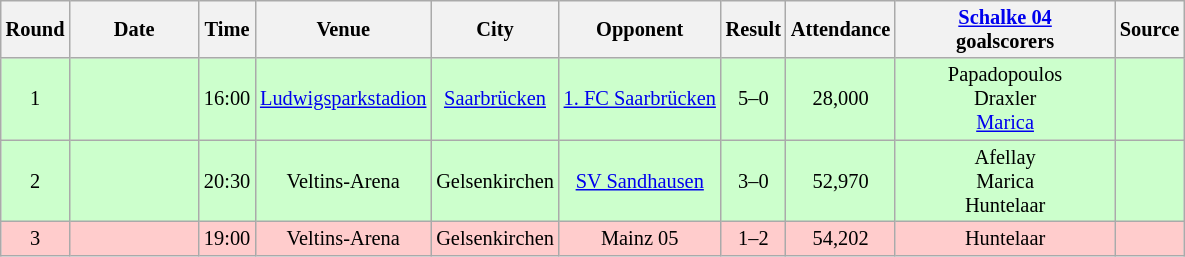<table class="wikitable" Style="text-align: center;font-size:85%">
<tr>
<th>Round</th>
<th style="width:80px">Date</th>
<th>Time</th>
<th>Venue</th>
<th>City</th>
<th>Opponent</th>
<th>Result</th>
<th>Attendance</th>
<th style="width:140px"><a href='#'>Schalke 04</a><br>goalscorers</th>
<th>Source</th>
</tr>
<tr style="background:#cfc;">
<td>1</td>
<td></td>
<td>16:00</td>
<td><a href='#'>Ludwigsparkstadion</a></td>
<td><a href='#'>Saarbrücken</a></td>
<td><a href='#'>1. FC Saarbrücken</a></td>
<td>5–0</td>
<td>28,000</td>
<td>Papadopoulos  <br> Draxler  <br> <a href='#'>Marica</a> </td>
<td></td>
</tr>
<tr style="background:#cfc;">
<td>2</td>
<td></td>
<td>20:30</td>
<td>Veltins-Arena</td>
<td>Gelsenkirchen</td>
<td><a href='#'>SV Sandhausen</a></td>
<td>3–0</td>
<td>52,970</td>
<td>Afellay  <br> Marica  <br> Huntelaar </td>
<td></td>
</tr>
<tr style="background:#fcc;">
<td>3</td>
<td></td>
<td>19:00</td>
<td>Veltins-Arena</td>
<td>Gelsenkirchen</td>
<td>Mainz 05</td>
<td>1–2</td>
<td>54,202</td>
<td>Huntelaar </td>
<td></td>
</tr>
</table>
